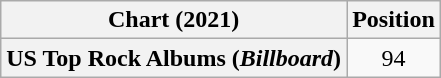<table class="wikitable plainrowheaders" style="text-align:center">
<tr>
<th scope="col">Chart (2021)</th>
<th scope="col">Position</th>
</tr>
<tr>
<th scope="row">US Top Rock Albums (<em>Billboard</em>)</th>
<td>94</td>
</tr>
</table>
